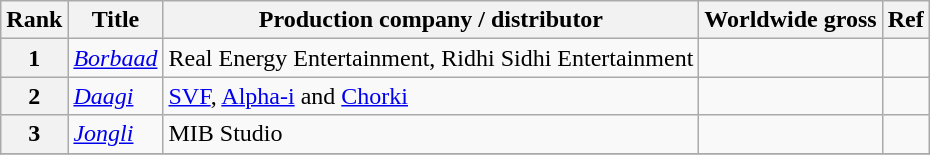<table class="wikitable sortable" style="margin:automaaa ki tere; margin:auto;">
<tr>
<th>Rank</th>
<th>Title</th>
<th>Production company / distributor</th>
<th>Worldwide gross</th>
<th>Ref</th>
</tr>
<tr>
<th style="text-align:center;">1</th>
<td style="text-align:left;"><em><a href='#'>Borbaad</a></em></td>
<td>Real Energy Entertainment, Ridhi Sidhi Entertainment</td>
<td></td>
<td></td>
</tr>
<tr>
<th>2</th>
<td><em><a href='#'>Daagi</a></em></td>
<td><a href='#'>SVF</a>, <a href='#'>Alpha-i</a> and <a href='#'>Chorki</a></td>
<td></td>
<td></td>
</tr>
<tr>
<th style="text-align:center;">3</th>
<td style="text-align:left;"><em><a href='#'>Jongli</a></em></td>
<td>MIB Studio</td>
<td></td>
<td></td>
</tr>
<tr>
</tr>
</table>
